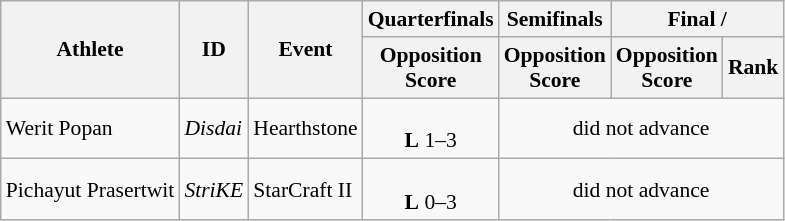<table class=wikitable style="font-size:90%; text-align:center;">
<tr>
<th rowspan=2>Athlete</th>
<th rowspan=2>ID</th>
<th rowspan=2>Event</th>
<th>Quarterfinals</th>
<th>Semifinals</th>
<th colspan=2>Final / </th>
</tr>
<tr>
<th>Opposition<br>Score</th>
<th>Opposition<br>Score</th>
<th>Opposition<br>Score</th>
<th>Rank</th>
</tr>
<tr>
<td align=left>Werit Popan</td>
<td align=left><em>Disdai</em></td>
<td align=left>Hearthstone</td>
<td><br><strong>L</strong> 1–3</td>
<td colspan=3>did not advance</td>
</tr>
<tr>
<td align=left>Pichayut Prasertwit</td>
<td align=left><em>StriKE</em></td>
<td align=left>StarCraft II</td>
<td><br><strong>L</strong> 0–3</td>
<td colspan=3>did not advance</td>
</tr>
</table>
